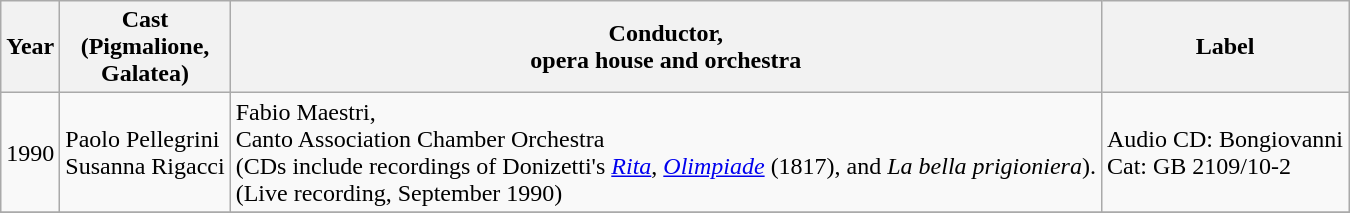<table class="wikitable">
<tr>
<th>Year</th>
<th>Cast<br>(Pigmalione,<br>Galatea)</th>
<th>Conductor,<br>opera house and orchestra</th>
<th>Label</th>
</tr>
<tr>
<td>1990</td>
<td>Paolo Pellegrini<br>Susanna Rigacci</td>
<td>Fabio Maestri,<br>Canto Association Chamber Orchestra<br>(CDs include recordings of Donizetti's <em><a href='#'>Rita</a></em>, <em><a href='#'>Olimpiade</a></em> (1817), and <em>La bella prigioniera</em>).<br>(Live recording, September 1990)</td>
<td>Audio CD: Bongiovanni<br>Cat: GB 2109/10-2</td>
</tr>
<tr>
</tr>
</table>
